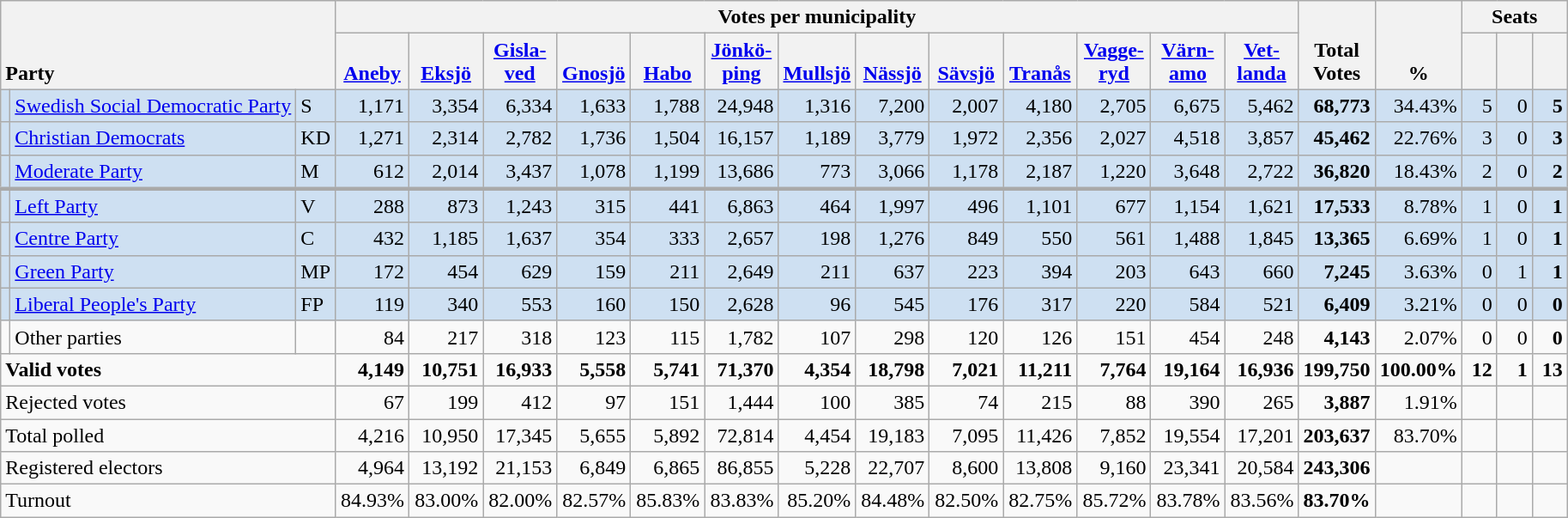<table class="wikitable" border="1" style="text-align:right;">
<tr>
<th style="text-align:left;" valign=bottom rowspan=2 colspan=3>Party</th>
<th colspan=13>Votes per municipality</th>
<th align=center valign=bottom rowspan=2 width="50">Total Votes</th>
<th align=center valign=bottom rowspan=2 width="50">%</th>
<th colspan=3>Seats</th>
</tr>
<tr>
<th align=center valign=bottom width="50"><a href='#'>Aneby</a></th>
<th align=center valign=bottom width="50"><a href='#'>Eksjö</a></th>
<th align=center valign=bottom width="50"><a href='#'>Gisla- ved</a></th>
<th align=center valign=bottom width="50"><a href='#'>Gnosjö</a></th>
<th align=center valign=bottom width="50"><a href='#'>Habo</a></th>
<th align=center valign=bottom width="50"><a href='#'>Jönkö- ping</a></th>
<th align=center valign=bottom width="50"><a href='#'>Mullsjö</a></th>
<th align=center valign=bottom width="50"><a href='#'>Nässjö</a></th>
<th align=center valign=bottom width="50"><a href='#'>Sävsjö</a></th>
<th align=center valign=bottom width="50"><a href='#'>Tranås</a></th>
<th align=center valign=bottom width="50"><a href='#'>Vagge- ryd</a></th>
<th align=center valign=bottom width="50"><a href='#'>Värn- amo</a></th>
<th align=center valign=bottom width="50"><a href='#'>Vet- landa</a></th>
<th align=center valign=bottom width="20"><small></small></th>
<th align=center valign=bottom width="20"><small><a href='#'></a></small></th>
<th align=center valign=bottom width="20"><small></small></th>
</tr>
<tr style="background:#CEE0F2;">
<td></td>
<td align=left style="white-space: nowrap;"><a href='#'>Swedish Social Democratic Party</a></td>
<td align=left>S</td>
<td>1,171</td>
<td>3,354</td>
<td>6,334</td>
<td>1,633</td>
<td>1,788</td>
<td>24,948</td>
<td>1,316</td>
<td>7,200</td>
<td>2,007</td>
<td>4,180</td>
<td>2,705</td>
<td>6,675</td>
<td>5,462</td>
<td><strong>68,773</strong></td>
<td>34.43%</td>
<td>5</td>
<td>0</td>
<td><strong>5</strong></td>
</tr>
<tr style="background:#CEE0F2;">
<td></td>
<td align=left><a href='#'>Christian Democrats</a></td>
<td align=left>KD</td>
<td>1,271</td>
<td>2,314</td>
<td>2,782</td>
<td>1,736</td>
<td>1,504</td>
<td>16,157</td>
<td>1,189</td>
<td>3,779</td>
<td>1,972</td>
<td>2,356</td>
<td>2,027</td>
<td>4,518</td>
<td>3,857</td>
<td><strong>45,462</strong></td>
<td>22.76%</td>
<td>3</td>
<td>0</td>
<td><strong>3</strong></td>
</tr>
<tr style="background:#CEE0F2;">
<td></td>
<td align=left><a href='#'>Moderate Party</a></td>
<td align=left>M</td>
<td>612</td>
<td>2,014</td>
<td>3,437</td>
<td>1,078</td>
<td>1,199</td>
<td>13,686</td>
<td>773</td>
<td>3,066</td>
<td>1,178</td>
<td>2,187</td>
<td>1,220</td>
<td>3,648</td>
<td>2,722</td>
<td><strong>36,820</strong></td>
<td>18.43%</td>
<td>2</td>
<td>0</td>
<td><strong>2</strong></td>
</tr>
<tr style="background:#CEE0F2; border-top:3px solid darkgray;">
<td></td>
<td align=left><a href='#'>Left Party</a></td>
<td align=left>V</td>
<td>288</td>
<td>873</td>
<td>1,243</td>
<td>315</td>
<td>441</td>
<td>6,863</td>
<td>464</td>
<td>1,997</td>
<td>496</td>
<td>1,101</td>
<td>677</td>
<td>1,154</td>
<td>1,621</td>
<td><strong>17,533</strong></td>
<td>8.78%</td>
<td>1</td>
<td>0</td>
<td><strong>1</strong></td>
</tr>
<tr style="background:#CEE0F2;">
<td></td>
<td align=left><a href='#'>Centre Party</a></td>
<td align=left>C</td>
<td>432</td>
<td>1,185</td>
<td>1,637</td>
<td>354</td>
<td>333</td>
<td>2,657</td>
<td>198</td>
<td>1,276</td>
<td>849</td>
<td>550</td>
<td>561</td>
<td>1,488</td>
<td>1,845</td>
<td><strong>13,365</strong></td>
<td>6.69%</td>
<td>1</td>
<td>0</td>
<td><strong>1</strong></td>
</tr>
<tr style="background:#CEE0F2;">
<td></td>
<td align=left><a href='#'>Green Party</a></td>
<td align=left>MP</td>
<td>172</td>
<td>454</td>
<td>629</td>
<td>159</td>
<td>211</td>
<td>2,649</td>
<td>211</td>
<td>637</td>
<td>223</td>
<td>394</td>
<td>203</td>
<td>643</td>
<td>660</td>
<td><strong>7,245</strong></td>
<td>3.63%</td>
<td>0</td>
<td>1</td>
<td><strong>1</strong></td>
</tr>
<tr style="background:#CEE0F2;">
<td></td>
<td align=left><a href='#'>Liberal People's Party</a></td>
<td align=left>FP</td>
<td>119</td>
<td>340</td>
<td>553</td>
<td>160</td>
<td>150</td>
<td>2,628</td>
<td>96</td>
<td>545</td>
<td>176</td>
<td>317</td>
<td>220</td>
<td>584</td>
<td>521</td>
<td><strong>6,409</strong></td>
<td>3.21%</td>
<td>0</td>
<td>0</td>
<td><strong>0</strong></td>
</tr>
<tr>
<td></td>
<td align=left>Other parties</td>
<td></td>
<td>84</td>
<td>217</td>
<td>318</td>
<td>123</td>
<td>115</td>
<td>1,782</td>
<td>107</td>
<td>298</td>
<td>120</td>
<td>126</td>
<td>151</td>
<td>454</td>
<td>248</td>
<td><strong>4,143</strong></td>
<td>2.07%</td>
<td>0</td>
<td>0</td>
<td><strong>0</strong></td>
</tr>
<tr style="font-weight:bold">
<td align=left colspan=3>Valid votes</td>
<td>4,149</td>
<td>10,751</td>
<td>16,933</td>
<td>5,558</td>
<td>5,741</td>
<td>71,370</td>
<td>4,354</td>
<td>18,798</td>
<td>7,021</td>
<td>11,211</td>
<td>7,764</td>
<td>19,164</td>
<td>16,936</td>
<td>199,750</td>
<td>100.00%</td>
<td>12</td>
<td>1</td>
<td>13</td>
</tr>
<tr>
<td align=left colspan=3>Rejected votes</td>
<td>67</td>
<td>199</td>
<td>412</td>
<td>97</td>
<td>151</td>
<td>1,444</td>
<td>100</td>
<td>385</td>
<td>74</td>
<td>215</td>
<td>88</td>
<td>390</td>
<td>265</td>
<td><strong>3,887</strong></td>
<td>1.91%</td>
<td></td>
<td></td>
<td></td>
</tr>
<tr>
<td align=left colspan=3>Total polled</td>
<td>4,216</td>
<td>10,950</td>
<td>17,345</td>
<td>5,655</td>
<td>5,892</td>
<td>72,814</td>
<td>4,454</td>
<td>19,183</td>
<td>7,095</td>
<td>11,426</td>
<td>7,852</td>
<td>19,554</td>
<td>17,201</td>
<td><strong>203,637</strong></td>
<td>83.70%</td>
<td></td>
<td></td>
<td></td>
</tr>
<tr>
<td align=left colspan=3>Registered electors</td>
<td>4,964</td>
<td>13,192</td>
<td>21,153</td>
<td>6,849</td>
<td>6,865</td>
<td>86,855</td>
<td>5,228</td>
<td>22,707</td>
<td>8,600</td>
<td>13,808</td>
<td>9,160</td>
<td>23,341</td>
<td>20,584</td>
<td><strong>243,306</strong></td>
<td></td>
<td></td>
<td></td>
<td></td>
</tr>
<tr>
<td align=left colspan=3>Turnout</td>
<td>84.93%</td>
<td>83.00%</td>
<td>82.00%</td>
<td>82.57%</td>
<td>85.83%</td>
<td>83.83%</td>
<td>85.20%</td>
<td>84.48%</td>
<td>82.50%</td>
<td>82.75%</td>
<td>85.72%</td>
<td>83.78%</td>
<td>83.56%</td>
<td><strong>83.70%</strong></td>
<td></td>
<td></td>
<td></td>
<td></td>
</tr>
</table>
